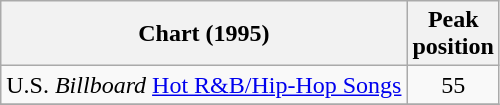<table class="wikitable sortable">
<tr>
<th>Chart (1995)</th>
<th>Peak<br>position</th>
</tr>
<tr>
<td>U.S. <em>Billboard</em> <a href='#'>Hot R&B/Hip-Hop Songs</a></td>
<td style="text-align:center;">55</td>
</tr>
<tr>
</tr>
</table>
